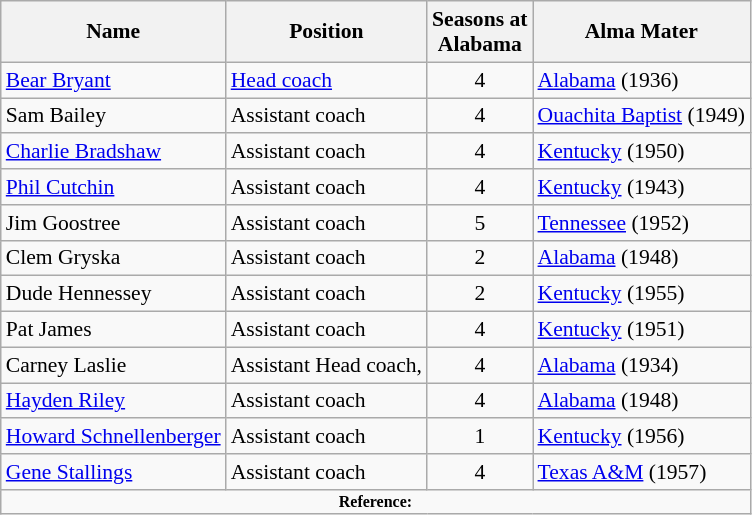<table class="wikitable" border="1" style="font-size:90%;">
<tr>
<th>Name</th>
<th>Position</th>
<th>Seasons at<br>Alabama</th>
<th>Alma Mater</th>
</tr>
<tr>
<td><a href='#'>Bear Bryant</a></td>
<td><a href='#'>Head coach</a></td>
<td align=center>4</td>
<td><a href='#'>Alabama</a> (1936)</td>
</tr>
<tr>
<td>Sam Bailey</td>
<td>Assistant coach</td>
<td align=center>4</td>
<td><a href='#'>Ouachita Baptist</a> (1949)</td>
</tr>
<tr>
<td><a href='#'>Charlie Bradshaw</a></td>
<td>Assistant coach</td>
<td align=center>4</td>
<td><a href='#'>Kentucky</a> (1950)</td>
</tr>
<tr>
<td><a href='#'>Phil Cutchin</a></td>
<td>Assistant coach</td>
<td align=center>4</td>
<td><a href='#'>Kentucky</a> (1943)</td>
</tr>
<tr>
<td>Jim Goostree</td>
<td>Assistant coach</td>
<td align=center>5</td>
<td><a href='#'>Tennessee</a> (1952)</td>
</tr>
<tr>
<td>Clem Gryska</td>
<td>Assistant coach</td>
<td align=center>2</td>
<td><a href='#'>Alabama</a> (1948)</td>
</tr>
<tr>
<td>Dude Hennessey</td>
<td>Assistant coach</td>
<td align=center>2</td>
<td><a href='#'>Kentucky</a> (1955)</td>
</tr>
<tr>
<td>Pat James</td>
<td>Assistant coach</td>
<td align=center>4</td>
<td><a href='#'>Kentucky</a> (1951)</td>
</tr>
<tr>
<td>Carney Laslie</td>
<td>Assistant Head coach,</td>
<td align=center>4</td>
<td><a href='#'>Alabama</a> (1934)</td>
</tr>
<tr>
<td><a href='#'>Hayden Riley</a></td>
<td>Assistant coach</td>
<td align=center>4</td>
<td><a href='#'>Alabama</a>  (1948)</td>
</tr>
<tr>
<td><a href='#'>Howard Schnellenberger</a></td>
<td>Assistant coach</td>
<td align=center>1</td>
<td><a href='#'>Kentucky</a> (1956)</td>
</tr>
<tr>
<td><a href='#'>Gene Stallings</a></td>
<td>Assistant coach</td>
<td align=center>4</td>
<td><a href='#'>Texas A&M</a> (1957)</td>
</tr>
<tr>
<td colspan="4" style="font-size: 8pt" align="center"><strong>Reference:</strong></td>
</tr>
</table>
